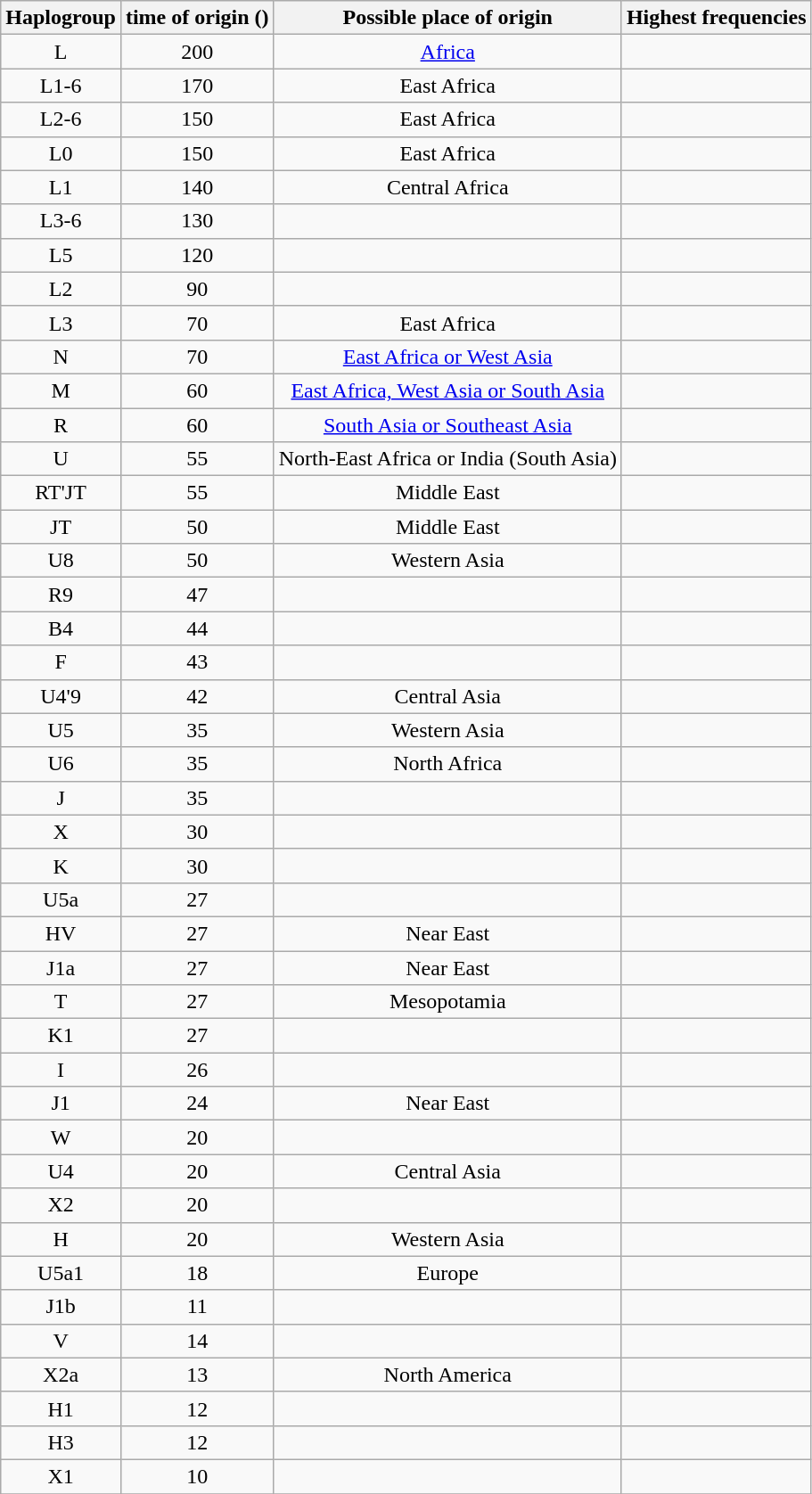<table class="wikitable sortable" style="text-align:center">
<tr>
<th>Haplogroup</th>
<th> time of origin ()</th>
<th>Possible place of origin</th>
<th>Highest frequencies</th>
</tr>
<tr>
<td>L</td>
<td>200</td>
<td><a href='#'>Africa</a></td>
<td></td>
</tr>
<tr>
<td>L1-6</td>
<td>170</td>
<td>East Africa</td>
<td></td>
</tr>
<tr>
<td>L2-6</td>
<td>150</td>
<td>East Africa</td>
<td></td>
</tr>
<tr>
<td>L0</td>
<td>150</td>
<td>East Africa</td>
<td></td>
</tr>
<tr>
<td>L1</td>
<td>140</td>
<td>Central Africa</td>
<td></td>
</tr>
<tr>
<td>L3-6</td>
<td>130</td>
<td></td>
<td></td>
</tr>
<tr>
<td>L5</td>
<td>120</td>
<td></td>
<td></td>
</tr>
<tr>
<td>L2</td>
<td>90</td>
<td></td>
<td></td>
</tr>
<tr>
<td>L3</td>
<td>70</td>
<td>East Africa</td>
<td></td>
</tr>
<tr>
<td>N</td>
<td>70</td>
<td><a href='#'>East Africa or West Asia</a></td>
<td></td>
</tr>
<tr>
<td>M</td>
<td>60</td>
<td><a href='#'>East Africa, West Asia or South Asia</a></td>
<td></td>
</tr>
<tr>
<td>R</td>
<td>60</td>
<td><a href='#'>South Asia or Southeast Asia</a></td>
<td></td>
</tr>
<tr>
<td>U</td>
<td>55</td>
<td>North-East Africa or India (South Asia)</td>
<td></td>
</tr>
<tr>
<td>RT'JT</td>
<td>55</td>
<td>Middle East</td>
<td></td>
</tr>
<tr>
<td>JT</td>
<td>50</td>
<td>Middle East</td>
<td></td>
</tr>
<tr>
<td>U8</td>
<td>50</td>
<td>Western Asia</td>
<td></td>
</tr>
<tr>
<td>R9</td>
<td>47</td>
<td></td>
<td></td>
</tr>
<tr>
<td>B4</td>
<td>44</td>
<td></td>
<td></td>
</tr>
<tr>
<td>F</td>
<td>43</td>
<td></td>
<td></td>
</tr>
<tr>
<td>U4'9</td>
<td>42</td>
<td>Central Asia</td>
<td></td>
</tr>
<tr>
<td>U5</td>
<td>35</td>
<td>Western Asia</td>
<td></td>
</tr>
<tr>
<td>U6</td>
<td>35</td>
<td>North Africa</td>
<td></td>
</tr>
<tr>
<td>J</td>
<td>35</td>
<td></td>
<td></td>
</tr>
<tr>
<td>X</td>
<td>30</td>
<td></td>
<td></td>
</tr>
<tr>
<td>K</td>
<td>30</td>
<td></td>
<td></td>
</tr>
<tr>
<td>U5a</td>
<td>27</td>
<td></td>
<td></td>
</tr>
<tr>
<td>HV</td>
<td>27</td>
<td>Near East</td>
<td></td>
</tr>
<tr>
<td>J1a</td>
<td>27</td>
<td>Near East</td>
<td></td>
</tr>
<tr>
<td>T</td>
<td>27</td>
<td>Mesopotamia</td>
<td></td>
</tr>
<tr>
<td>K1</td>
<td>27</td>
<td></td>
<td></td>
</tr>
<tr>
<td>I</td>
<td>26</td>
<td></td>
<td></td>
</tr>
<tr>
<td>J1</td>
<td>24</td>
<td>Near East</td>
<td></td>
</tr>
<tr>
<td>W</td>
<td>20</td>
<td></td>
<td></td>
</tr>
<tr>
<td>U4</td>
<td>20</td>
<td>Central Asia</td>
<td></td>
</tr>
<tr>
<td>X2</td>
<td>20</td>
<td></td>
<td></td>
</tr>
<tr>
<td>H</td>
<td>20</td>
<td>Western Asia</td>
<td></td>
</tr>
<tr>
<td>U5a1</td>
<td>18</td>
<td>Europe</td>
<td></td>
</tr>
<tr>
<td>J1b</td>
<td>11</td>
<td></td>
<td></td>
</tr>
<tr>
<td>V</td>
<td>14</td>
<td></td>
<td></td>
</tr>
<tr>
<td>X2a</td>
<td>13</td>
<td>North America</td>
<td></td>
</tr>
<tr>
<td>H1</td>
<td>12</td>
<td></td>
<td></td>
</tr>
<tr>
<td>H3</td>
<td>12</td>
<td></td>
<td></td>
</tr>
<tr>
<td>X1</td>
<td>10</td>
<td></td>
<td></td>
</tr>
<tr>
</tr>
</table>
